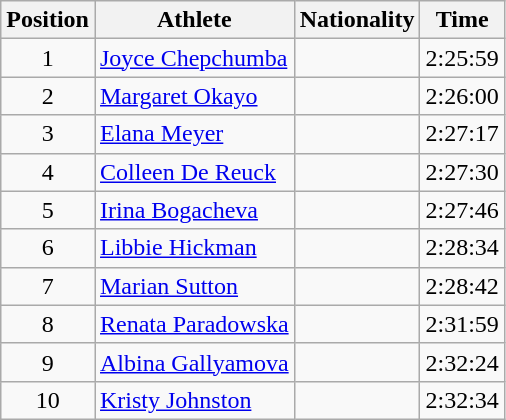<table class="wikitable sortable">
<tr>
<th>Position</th>
<th>Athlete</th>
<th>Nationality</th>
<th>Time</th>
</tr>
<tr>
<td style="text-align:center">1</td>
<td><a href='#'>Joyce Chepchumba</a></td>
<td></td>
<td>2:25:59</td>
</tr>
<tr>
<td style="text-align:center">2</td>
<td><a href='#'>Margaret Okayo</a></td>
<td></td>
<td>2:26:00</td>
</tr>
<tr>
<td style="text-align:center">3</td>
<td><a href='#'>Elana Meyer</a></td>
<td></td>
<td>2:27:17</td>
</tr>
<tr>
<td style="text-align:center">4</td>
<td><a href='#'>Colleen De Reuck</a></td>
<td></td>
<td>2:27:30</td>
</tr>
<tr>
<td style="text-align:center">5</td>
<td><a href='#'>Irina Bogacheva</a></td>
<td></td>
<td>2:27:46</td>
</tr>
<tr>
<td style="text-align:center">6</td>
<td><a href='#'>Libbie Hickman</a></td>
<td></td>
<td>2:28:34</td>
</tr>
<tr>
<td style="text-align:center">7</td>
<td><a href='#'>Marian Sutton</a></td>
<td></td>
<td>2:28:42</td>
</tr>
<tr>
<td style="text-align:center">8</td>
<td><a href='#'>Renata Paradowska</a></td>
<td></td>
<td>2:31:59</td>
</tr>
<tr>
<td style="text-align:center">9</td>
<td><a href='#'>Albina Gallyamova</a></td>
<td></td>
<td>2:32:24</td>
</tr>
<tr>
<td style="text-align:center">10</td>
<td><a href='#'>Kristy Johnston</a></td>
<td></td>
<td>2:32:34</td>
</tr>
</table>
